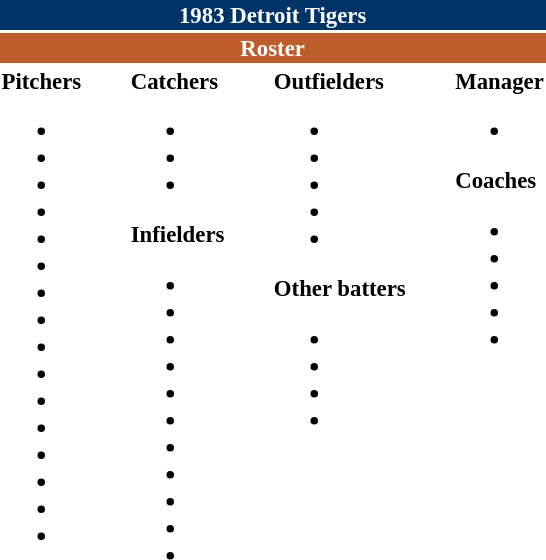<table class="toccolours" style="font-size: 95%;">
<tr>
<th colspan="10" style="background-color: #003366; color: white; text-align: center;">1983 Detroit Tigers</th>
</tr>
<tr>
<td colspan="10" style="background-color: #bd5d29; color: white; text-align: center;"><strong>Roster</strong></td>
</tr>
<tr>
<td valign="top"><strong>Pitchers</strong><br><ul><li></li><li></li><li></li><li></li><li></li><li></li><li></li><li></li><li></li><li></li><li></li><li></li><li></li><li></li><li></li><li></li></ul></td>
<td width="25px"></td>
<td valign="top"><strong>Catchers</strong><br><ul><li></li><li></li><li></li></ul><strong>Infielders</strong><ul><li></li><li></li><li></li><li></li><li></li><li></li><li></li><li></li><li></li><li></li><li></li></ul></td>
<td width="25px"></td>
<td valign="top"><strong>Outfielders</strong><br><ul><li></li><li></li><li></li><li></li><li></li></ul><strong>Other batters</strong><ul><li></li><li></li><li></li><li></li></ul></td>
<td width="25px"></td>
<td valign="top"><strong>Manager</strong><br><ul><li></li></ul><strong>Coaches</strong><ul><li></li><li></li><li></li><li></li><li></li></ul></td>
</tr>
<tr>
</tr>
</table>
